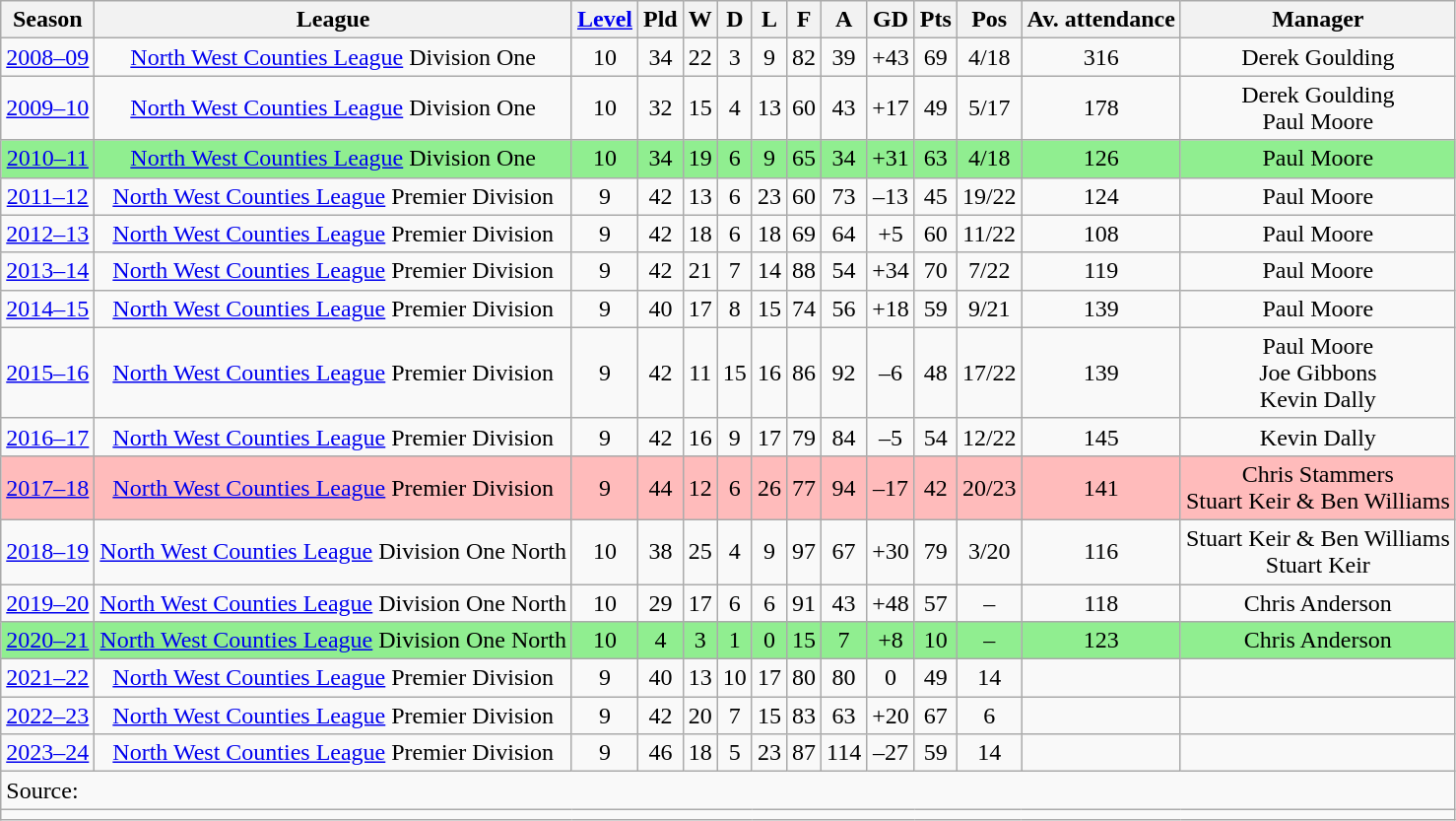<table class="wikitable collapsible collapsed" style=text-align:center>
<tr>
<th>Season</th>
<th>League</th>
<th><a href='#'>Level</a></th>
<th>Pld</th>
<th>W</th>
<th>D</th>
<th>L</th>
<th>F</th>
<th>A</th>
<th>GD</th>
<th>Pts</th>
<th>Pos</th>
<th>Av. attendance</th>
<th>Manager</th>
</tr>
<tr>
<td><a href='#'>2008–09</a></td>
<td><a href='#'>North West Counties League</a> Division One</td>
<td>10</td>
<td>34</td>
<td>22</td>
<td>3</td>
<td>9</td>
<td>82</td>
<td>39</td>
<td>+43</td>
<td>69</td>
<td>4/18</td>
<td>316</td>
<td>Derek Goulding</td>
</tr>
<tr>
<td><a href='#'>2009–10</a></td>
<td><a href='#'>North West Counties League</a> Division One</td>
<td>10</td>
<td>32</td>
<td>15</td>
<td>4</td>
<td>13</td>
<td>60</td>
<td>43</td>
<td>+17</td>
<td>49</td>
<td>5/17</td>
<td>178</td>
<td>Derek Goulding<br>Paul Moore</td>
</tr>
<tr style="background: #90EE90;">
<td><a href='#'>2010–11</a></td>
<td><a href='#'>North West Counties League</a> Division One</td>
<td>10</td>
<td>34</td>
<td>19</td>
<td>6</td>
<td>9</td>
<td>65</td>
<td>34</td>
<td>+31</td>
<td>63</td>
<td>4/18</td>
<td>126</td>
<td>Paul Moore</td>
</tr>
<tr>
<td><a href='#'>2011–12</a></td>
<td><a href='#'>North West Counties League</a> Premier Division</td>
<td>9</td>
<td>42</td>
<td>13</td>
<td>6</td>
<td>23</td>
<td>60</td>
<td>73</td>
<td>–13</td>
<td>45</td>
<td>19/22</td>
<td>124</td>
<td>Paul Moore</td>
</tr>
<tr>
<td><a href='#'>2012–13</a></td>
<td><a href='#'>North West Counties League</a> Premier Division</td>
<td>9</td>
<td>42</td>
<td>18</td>
<td>6</td>
<td>18</td>
<td>69</td>
<td>64</td>
<td>+5</td>
<td>60</td>
<td>11/22</td>
<td>108</td>
<td>Paul Moore</td>
</tr>
<tr>
<td><a href='#'>2013–14</a></td>
<td><a href='#'>North West Counties League</a> Premier Division</td>
<td>9</td>
<td>42</td>
<td>21</td>
<td>7</td>
<td>14</td>
<td>88</td>
<td>54</td>
<td>+34</td>
<td>70</td>
<td>7/22</td>
<td>119</td>
<td>Paul Moore</td>
</tr>
<tr>
<td><a href='#'>2014–15</a></td>
<td><a href='#'>North West Counties League</a> Premier Division</td>
<td>9</td>
<td>40</td>
<td>17</td>
<td>8</td>
<td>15</td>
<td>74</td>
<td>56</td>
<td>+18</td>
<td>59</td>
<td>9/21</td>
<td>139</td>
<td>Paul Moore</td>
</tr>
<tr>
<td><a href='#'>2015–16</a></td>
<td><a href='#'>North West Counties League</a> Premier Division</td>
<td>9</td>
<td>42</td>
<td>11</td>
<td>15</td>
<td>16</td>
<td>86</td>
<td>92</td>
<td>–6</td>
<td>48</td>
<td>17/22</td>
<td>139</td>
<td>Paul Moore<br>Joe Gibbons<br>Kevin Dally</td>
</tr>
<tr>
<td><a href='#'>2016–17</a></td>
<td><a href='#'>North West Counties League</a> Premier Division</td>
<td>9</td>
<td>42</td>
<td>16</td>
<td>9</td>
<td>17</td>
<td>79</td>
<td>84</td>
<td>–5</td>
<td>54</td>
<td>12/22</td>
<td>145</td>
<td>Kevin Dally</td>
</tr>
<tr style="background: #ffbbbb;">
<td><a href='#'>2017–18</a></td>
<td><a href='#'>North West Counties League</a> Premier Division</td>
<td>9</td>
<td>44</td>
<td>12</td>
<td>6</td>
<td>26</td>
<td>77</td>
<td>94</td>
<td>–17</td>
<td>42</td>
<td>20/23</td>
<td>141</td>
<td>Chris Stammers<br>Stuart Keir & Ben Williams</td>
</tr>
<tr>
<td><a href='#'>2018–19</a></td>
<td><a href='#'>North West Counties League</a> Division One North</td>
<td>10</td>
<td>38</td>
<td>25</td>
<td>4</td>
<td>9</td>
<td>97</td>
<td>67</td>
<td>+30</td>
<td>79</td>
<td>3/20</td>
<td>116</td>
<td>Stuart Keir & Ben Williams<br>Stuart Keir</td>
</tr>
<tr>
<td><a href='#'>2019–20</a></td>
<td><a href='#'>North West Counties League</a> Division One North</td>
<td>10</td>
<td>29</td>
<td>17</td>
<td>6</td>
<td>6</td>
<td>91</td>
<td>43</td>
<td>+48</td>
<td>57</td>
<td>–</td>
<td>118</td>
<td>Chris Anderson</td>
</tr>
<tr style="background: #90EE90;">
<td><a href='#'>2020–21</a></td>
<td><a href='#'>North West Counties League</a> Division One North</td>
<td>10</td>
<td>4</td>
<td>3</td>
<td>1</td>
<td>0</td>
<td>15</td>
<td>7</td>
<td>+8</td>
<td>10</td>
<td>–</td>
<td>123</td>
<td>Chris Anderson</td>
</tr>
<tr>
<td><a href='#'>2021–22</a></td>
<td><a href='#'>North West Counties League</a> Premier Division</td>
<td>9</td>
<td>40</td>
<td>13</td>
<td>10</td>
<td>17</td>
<td>80</td>
<td>80</td>
<td>0</td>
<td>49</td>
<td>14</td>
<td></td>
<td></td>
</tr>
<tr>
<td><a href='#'>2022–23</a></td>
<td><a href='#'>North West Counties League</a> Premier Division</td>
<td>9</td>
<td>42</td>
<td>20</td>
<td>7</td>
<td>15</td>
<td>83</td>
<td>63</td>
<td>+20</td>
<td>67</td>
<td>6</td>
<td></td>
<td></td>
</tr>
<tr>
<td><a href='#'>2023–24</a></td>
<td><a href='#'>North West Counties League</a> Premier Division</td>
<td>9</td>
<td>46</td>
<td>18</td>
<td>5</td>
<td>23</td>
<td>87</td>
<td>114</td>
<td>–27</td>
<td>59</td>
<td>14</td>
<td></td>
<td></td>
</tr>
<tr>
<td align=left colspan=14>Source:   </td>
</tr>
<tr>
<td align=left colspan=14></td>
</tr>
</table>
